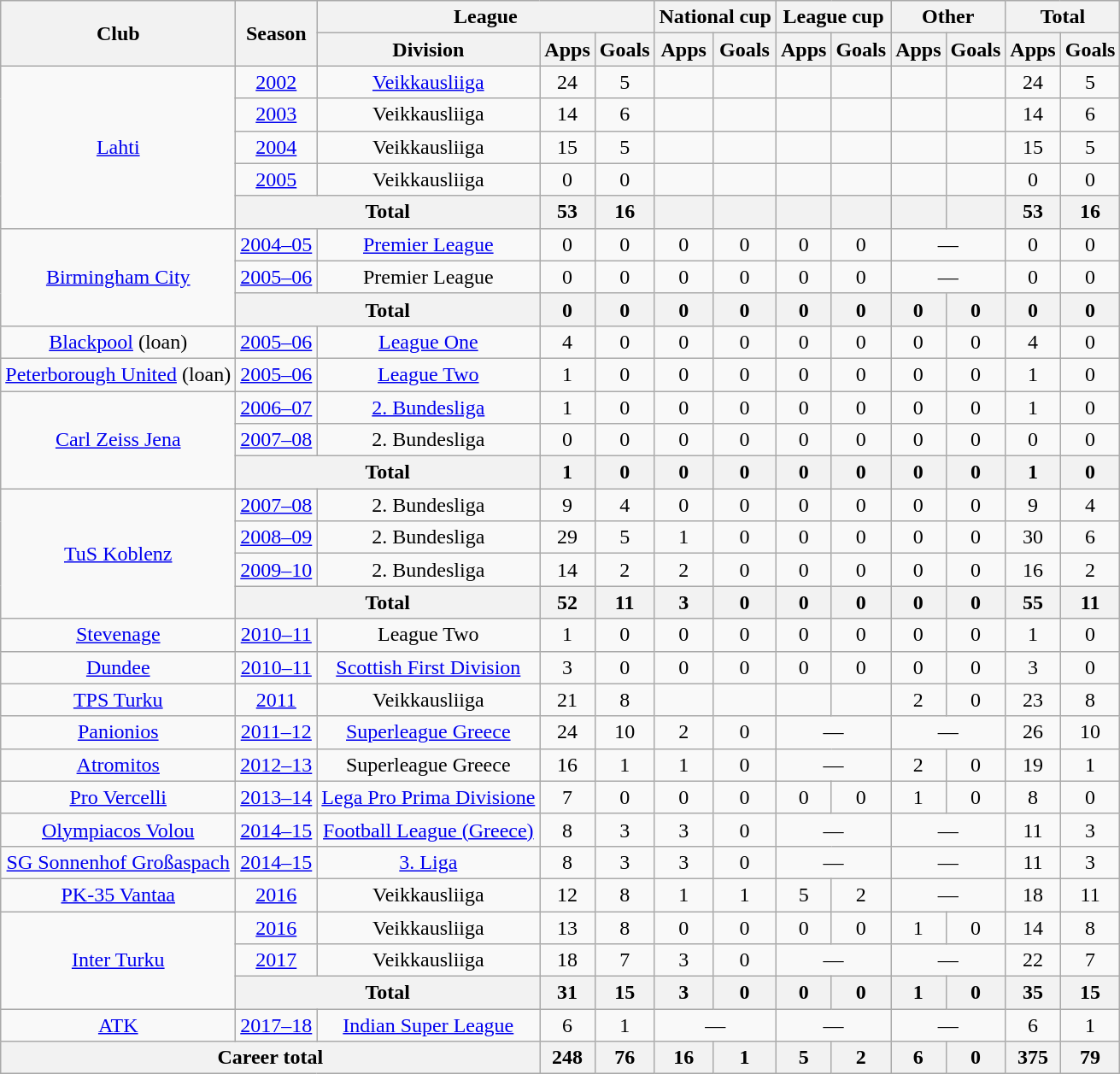<table class="wikitable" style="text-align: center;">
<tr>
<th rowspan="2">Club</th>
<th rowspan="2">Season</th>
<th colspan="3">League</th>
<th colspan="2">National cup</th>
<th colspan="2">League cup</th>
<th colspan="2">Other</th>
<th colspan="2">Total</th>
</tr>
<tr>
<th>Division</th>
<th>Apps</th>
<th>Goals</th>
<th>Apps</th>
<th>Goals</th>
<th>Apps</th>
<th>Goals</th>
<th>Apps</th>
<th>Goals</th>
<th>Apps</th>
<th>Goals</th>
</tr>
<tr>
<td rowspan="5"><a href='#'>Lahti</a></td>
<td><a href='#'>2002</a></td>
<td><a href='#'>Veikkausliiga</a></td>
<td>24</td>
<td>5</td>
<td></td>
<td></td>
<td></td>
<td></td>
<td></td>
<td></td>
<td>24</td>
<td>5</td>
</tr>
<tr>
<td><a href='#'>2003</a></td>
<td>Veikkausliiga</td>
<td>14</td>
<td>6</td>
<td></td>
<td></td>
<td></td>
<td></td>
<td></td>
<td></td>
<td>14</td>
<td>6</td>
</tr>
<tr>
<td><a href='#'>2004</a></td>
<td>Veikkausliiga</td>
<td>15</td>
<td>5</td>
<td></td>
<td></td>
<td></td>
<td></td>
<td></td>
<td></td>
<td>15</td>
<td>5</td>
</tr>
<tr>
<td><a href='#'>2005</a></td>
<td>Veikkausliiga</td>
<td>0</td>
<td>0</td>
<td></td>
<td></td>
<td></td>
<td></td>
<td></td>
<td></td>
<td>0</td>
<td>0</td>
</tr>
<tr>
<th colspan="2">Total</th>
<th>53</th>
<th>16</th>
<th></th>
<th></th>
<th></th>
<th></th>
<th></th>
<th></th>
<th>53</th>
<th>16</th>
</tr>
<tr>
<td rowspan="3"><a href='#'>Birmingham City</a></td>
<td><a href='#'>2004–05</a></td>
<td><a href='#'>Premier League</a></td>
<td>0</td>
<td>0</td>
<td>0</td>
<td>0</td>
<td>0</td>
<td>0</td>
<td colspan="2">—</td>
<td>0</td>
<td>0</td>
</tr>
<tr>
<td><a href='#'>2005–06</a></td>
<td>Premier League</td>
<td>0</td>
<td>0</td>
<td>0</td>
<td>0</td>
<td>0</td>
<td>0</td>
<td colspan="2">—</td>
<td>0</td>
<td>0</td>
</tr>
<tr>
<th colspan="2">Total</th>
<th>0</th>
<th>0</th>
<th>0</th>
<th>0</th>
<th>0</th>
<th>0</th>
<th>0</th>
<th>0</th>
<th>0</th>
<th>0</th>
</tr>
<tr>
<td><a href='#'>Blackpool</a> (loan)</td>
<td><a href='#'>2005–06</a></td>
<td><a href='#'>League One</a></td>
<td>4</td>
<td>0</td>
<td>0</td>
<td>0</td>
<td>0</td>
<td>0</td>
<td>0</td>
<td>0</td>
<td>4</td>
<td>0</td>
</tr>
<tr>
<td><a href='#'>Peterborough United</a> (loan)</td>
<td><a href='#'>2005–06</a></td>
<td><a href='#'>League Two</a></td>
<td>1</td>
<td>0</td>
<td>0</td>
<td>0</td>
<td>0</td>
<td>0</td>
<td>0</td>
<td>0</td>
<td>1</td>
<td>0</td>
</tr>
<tr>
<td rowspan="3"><a href='#'>Carl Zeiss Jena</a></td>
<td><a href='#'>2006–07</a></td>
<td><a href='#'>2. Bundesliga</a></td>
<td>1</td>
<td>0</td>
<td>0</td>
<td>0</td>
<td>0</td>
<td>0</td>
<td>0</td>
<td>0</td>
<td>1</td>
<td>0</td>
</tr>
<tr>
<td><a href='#'>2007–08</a></td>
<td>2. Bundesliga</td>
<td>0</td>
<td>0</td>
<td>0</td>
<td>0</td>
<td>0</td>
<td>0</td>
<td>0</td>
<td>0</td>
<td>0</td>
<td>0</td>
</tr>
<tr>
<th colspan="2">Total</th>
<th>1</th>
<th>0</th>
<th>0</th>
<th>0</th>
<th>0</th>
<th>0</th>
<th>0</th>
<th>0</th>
<th>1</th>
<th>0</th>
</tr>
<tr>
<td rowspan="4"><a href='#'>TuS Koblenz</a></td>
<td><a href='#'>2007–08</a></td>
<td>2. Bundesliga</td>
<td>9</td>
<td>4</td>
<td>0</td>
<td>0</td>
<td>0</td>
<td>0</td>
<td>0</td>
<td>0</td>
<td>9</td>
<td>4</td>
</tr>
<tr>
<td><a href='#'>2008–09</a></td>
<td>2. Bundesliga</td>
<td>29</td>
<td>5</td>
<td>1</td>
<td>0</td>
<td>0</td>
<td>0</td>
<td>0</td>
<td>0</td>
<td>30</td>
<td>6</td>
</tr>
<tr>
<td><a href='#'>2009–10</a></td>
<td>2. Bundesliga</td>
<td>14</td>
<td>2</td>
<td>2</td>
<td>0</td>
<td>0</td>
<td>0</td>
<td>0</td>
<td>0</td>
<td>16</td>
<td>2</td>
</tr>
<tr>
<th colspan="2">Total</th>
<th>52</th>
<th>11</th>
<th>3</th>
<th>0</th>
<th>0</th>
<th>0</th>
<th>0</th>
<th>0</th>
<th>55</th>
<th>11</th>
</tr>
<tr>
<td><a href='#'>Stevenage</a></td>
<td><a href='#'>2010–11</a></td>
<td>League Two</td>
<td>1</td>
<td>0</td>
<td>0</td>
<td>0</td>
<td>0</td>
<td>0</td>
<td>0</td>
<td 0>0</td>
<td>1</td>
<td>0</td>
</tr>
<tr>
<td><a href='#'>Dundee</a></td>
<td><a href='#'>2010–11</a></td>
<td><a href='#'>Scottish First Division</a></td>
<td>3</td>
<td>0</td>
<td>0</td>
<td>0</td>
<td>0</td>
<td>0</td>
<td>0</td>
<td>0</td>
<td>3</td>
<td>0</td>
</tr>
<tr>
<td><a href='#'>TPS Turku</a></td>
<td><a href='#'>2011</a></td>
<td>Veikkausliiga</td>
<td>21</td>
<td>8</td>
<td></td>
<td></td>
<td></td>
<td></td>
<td>2</td>
<td>0</td>
<td>23</td>
<td>8</td>
</tr>
<tr>
<td><a href='#'>Panionios</a></td>
<td><a href='#'>2011–12</a></td>
<td><a href='#'>Superleague Greece</a></td>
<td>24</td>
<td>10</td>
<td>2</td>
<td>0</td>
<td colspan="2">—</td>
<td colspan="2">—</td>
<td>26</td>
<td>10</td>
</tr>
<tr>
<td><a href='#'>Atromitos</a></td>
<td><a href='#'>2012–13</a></td>
<td>Superleague Greece</td>
<td>16</td>
<td>1</td>
<td>1</td>
<td>0</td>
<td colspan="2">—</td>
<td>2</td>
<td>0</td>
<td>19</td>
<td>1</td>
</tr>
<tr>
<td><a href='#'>Pro Vercelli</a></td>
<td><a href='#'>2013–14</a></td>
<td><a href='#'>Lega Pro Prima Divisione</a></td>
<td>7</td>
<td>0</td>
<td>0</td>
<td>0</td>
<td>0</td>
<td>0</td>
<td>1</td>
<td>0</td>
<td>8</td>
<td>0</td>
</tr>
<tr>
<td><a href='#'>Olympiacos Volou</a></td>
<td><a href='#'>2014–15</a></td>
<td><a href='#'>Football League (Greece)</a></td>
<td>8</td>
<td>3</td>
<td>3</td>
<td>0</td>
<td colspan="2">—</td>
<td colspan="2">—</td>
<td>11</td>
<td>3</td>
</tr>
<tr>
<td><a href='#'>SG Sonnenhof Großaspach</a></td>
<td><a href='#'>2014–15</a></td>
<td><a href='#'>3. Liga</a></td>
<td>8</td>
<td>3</td>
<td>3</td>
<td>0</td>
<td colspan="2">—</td>
<td colspan="2">—</td>
<td>11</td>
<td>3</td>
</tr>
<tr>
<td><a href='#'>PK-35 Vantaa</a></td>
<td><a href='#'>2016</a></td>
<td>Veikkausliiga</td>
<td>12</td>
<td>8</td>
<td>1</td>
<td>1</td>
<td>5</td>
<td>2</td>
<td colspan="2">—</td>
<td>18</td>
<td>11</td>
</tr>
<tr>
<td rowspan="3"><a href='#'>Inter Turku</a></td>
<td><a href='#'>2016</a></td>
<td>Veikkausliiga</td>
<td>13</td>
<td>8</td>
<td>0</td>
<td>0</td>
<td>0</td>
<td>0</td>
<td>1</td>
<td>0</td>
<td>14</td>
<td>8</td>
</tr>
<tr>
<td><a href='#'>2017</a></td>
<td>Veikkausliiga</td>
<td>18</td>
<td>7</td>
<td>3</td>
<td>0</td>
<td colspan="2">—</td>
<td colspan="2">—</td>
<td>22</td>
<td>7</td>
</tr>
<tr>
<th colspan="2">Total</th>
<th>31</th>
<th>15</th>
<th>3</th>
<th>0</th>
<th>0</th>
<th>0</th>
<th>1</th>
<th>0</th>
<th>35</th>
<th>15</th>
</tr>
<tr>
<td><a href='#'>ATK</a></td>
<td><a href='#'>2017–18</a></td>
<td><a href='#'>Indian Super League</a></td>
<td>6</td>
<td>1</td>
<td colspan="2">—</td>
<td colspan="2">—</td>
<td colspan="2">—</td>
<td>6</td>
<td>1</td>
</tr>
<tr>
<th colspan="3">Career total</th>
<th>248</th>
<th>76</th>
<th>16</th>
<th>1</th>
<th>5</th>
<th>2</th>
<th>6</th>
<th>0</th>
<th>375</th>
<th>79</th>
</tr>
</table>
